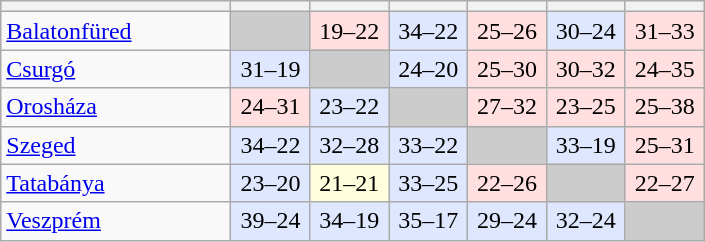<table class="wikitable" style="text-align: center;" width="470">
<tr>
<th width=175></th>
<th width=55></th>
<th width=55></th>
<th width=55></th>
<th width=55></th>
<th width=55></th>
<th width=55></th>
</tr>
<tr>
<td style="text-align: left;"><a href='#'>Balatonfüred</a></td>
<td bgcolor=#CCCCCC> </td>
<td bgcolor=#FFDFDF>19–22</td>
<td bgcolor=#DFE7FF>34–22</td>
<td bgcolor=#FFDFDF>25–26</td>
<td bgcolor=#DFE7FF>30–24</td>
<td bgcolor=#FFDFDF>31–33</td>
</tr>
<tr>
<td style="text-align: left;"><a href='#'>Csurgó</a></td>
<td bgcolor=#DFE7FF>31–19</td>
<td bgcolor=#CCCCCC> </td>
<td bgcolor=#DFE7FF>24–20</td>
<td bgcolor=#FFDFDF>25–30</td>
<td bgcolor=#FFDFDF>30–32</td>
<td bgcolor=#FFDFDF>24–35</td>
</tr>
<tr>
<td style="text-align: left;"><a href='#'>Orosháza</a></td>
<td bgcolor=#FFDFDF>24–31</td>
<td bgcolor=#DFE7FF>23–22</td>
<td bgcolor=#CCCCCC> </td>
<td bgcolor=#FFDFDF>27–32</td>
<td bgcolor=#FFDFDF>23–25</td>
<td bgcolor=#FFDFDF>25–38</td>
</tr>
<tr>
<td style="text-align: left;"><a href='#'>Szeged</a></td>
<td bgcolor=#DFE7FF>34–22</td>
<td bgcolor=#DFE7FF>32–28</td>
<td bgcolor=#DFE7FF>33–22</td>
<td bgcolor=#CCCCCC> </td>
<td bgcolor=#DFE7FF>33–19</td>
<td bgcolor=#FFDFDF>25–31</td>
</tr>
<tr>
<td style="text-align: left;"><a href='#'>Tatabánya</a></td>
<td bgcolor=#DFE7FF>23–20</td>
<td bgcolor=#FFFFDD>21–21</td>
<td bgcolor=#DFE7FF>33–25</td>
<td bgcolor=#FFDFDF>22–26</td>
<td bgcolor=#CCCCCC> </td>
<td bgcolor=#FFDFDF>22–27</td>
</tr>
<tr>
<td style="text-align: left;"><a href='#'>Veszprém</a></td>
<td bgcolor=#DFE7FF>39–24</td>
<td bgcolor=#DFE7FF>34–19</td>
<td bgcolor=#DFE7FF>35–17</td>
<td bgcolor=#DFE7FF>29–24</td>
<td bgcolor=#DFE7FF>32–24</td>
<td bgcolor=#CCCCCC> </td>
</tr>
</table>
